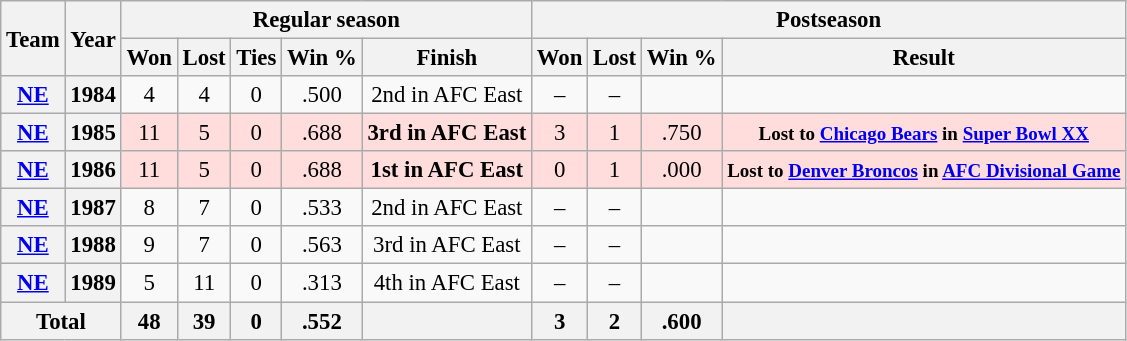<table class="wikitable" style="font-size: 95%; text-align:center;">
<tr>
<th rowspan="2">Team</th>
<th rowspan="2">Year</th>
<th colspan="5">Regular season</th>
<th colspan="4">Postseason</th>
</tr>
<tr>
<th>Won</th>
<th>Lost</th>
<th>Ties</th>
<th>Win %</th>
<th>Finish</th>
<th>Won</th>
<th>Lost</th>
<th>Win %</th>
<th>Result</th>
</tr>
<tr>
<th><a href='#'>NE</a></th>
<th>1984</th>
<td>4</td>
<td>4</td>
<td>0</td>
<td>.500</td>
<td>2nd in AFC East</td>
<td>–</td>
<td>–</td>
<td></td>
<td></td>
</tr>
<tr ! style="background:#fdd;">
<th><a href='#'>NE</a></th>
<th>1985</th>
<td>11</td>
<td>5</td>
<td>0</td>
<td>.688</td>
<td><strong>3rd in AFC East</strong></td>
<td>3</td>
<td>1</td>
<td>.750</td>
<td><small> <strong>Lost to <a href='#'>Chicago Bears</a> in <a href='#'>Super Bowl XX</a></strong></small></td>
</tr>
<tr ! style="background:#fdd;">
<th><a href='#'>NE</a></th>
<th>1986</th>
<td>11</td>
<td>5</td>
<td>0</td>
<td>.688</td>
<td><strong>1st in AFC East</strong></td>
<td>0</td>
<td>1</td>
<td>.000</td>
<td><small> <strong>Lost to <a href='#'>Denver Broncos</a> in <a href='#'>AFC Divisional Game</a></strong></small></td>
</tr>
<tr>
<th><a href='#'>NE</a></th>
<th>1987</th>
<td>8</td>
<td>7</td>
<td>0</td>
<td>.533</td>
<td>2nd in AFC East</td>
<td>–</td>
<td>–</td>
<td></td>
<td></td>
</tr>
<tr>
<th><a href='#'>NE</a></th>
<th>1988</th>
<td>9</td>
<td>7</td>
<td>0</td>
<td>.563</td>
<td>3rd in AFC East</td>
<td>–</td>
<td>–</td>
<td></td>
<td></td>
</tr>
<tr>
<th><a href='#'>NE</a></th>
<th>1989</th>
<td>5</td>
<td>11</td>
<td>0</td>
<td>.313</td>
<td>4th in AFC East</td>
<td>–</td>
<td>–</td>
<td></td>
<td></td>
</tr>
<tr>
<th colspan="2">Total</th>
<th>48</th>
<th>39</th>
<th>0</th>
<th>.552</th>
<th></th>
<th>3</th>
<th>2</th>
<th>.600</th>
<th></th>
</tr>
</table>
